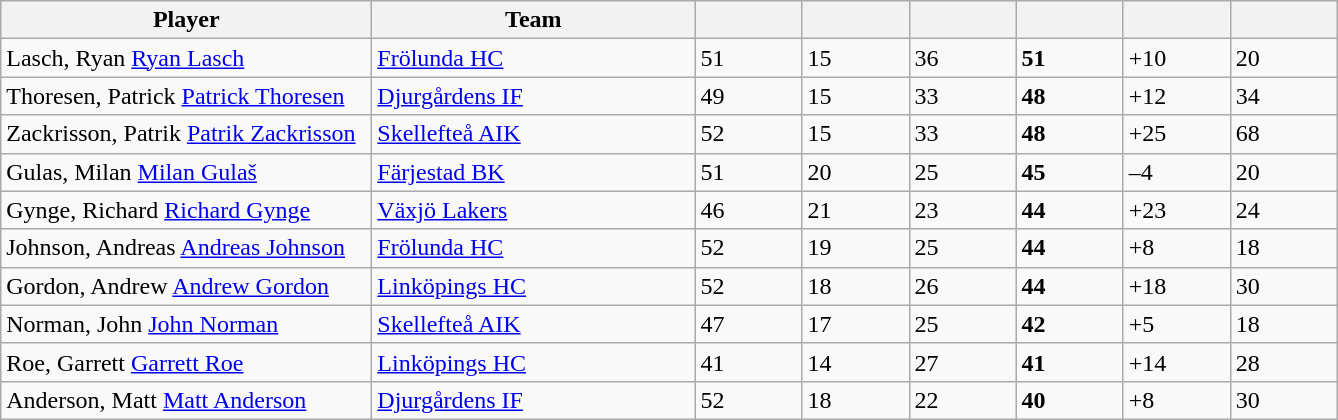<table class="wikitable sortable">
<tr>
<th style="width: 15em;">Player</th>
<th style="width: 13em;">Team</th>
<th style="width: 4em;"></th>
<th style="width: 4em;"></th>
<th style="width: 4em;"></th>
<th style="width: 4em;"></th>
<th style="width: 4em;"></th>
<th style="width: 4em;"></th>
</tr>
<tr>
<td><span>Lasch, Ryan</span> <a href='#'>Ryan Lasch</a></td>
<td><a href='#'>Frölunda HC</a></td>
<td>51</td>
<td>15</td>
<td>36</td>
<td><strong>51</strong></td>
<td>+10</td>
<td>20</td>
</tr>
<tr>
<td><span>Thoresen, Patrick</span> <a href='#'>Patrick Thoresen</a></td>
<td><a href='#'>Djurgårdens IF</a></td>
<td>49</td>
<td>15</td>
<td>33</td>
<td><strong>48</strong></td>
<td>+12</td>
<td>34</td>
</tr>
<tr>
<td><span>Zackrisson, Patrik</span> <a href='#'>Patrik Zackrisson</a></td>
<td><a href='#'>Skellefteå AIK</a></td>
<td>52</td>
<td>15</td>
<td>33</td>
<td><strong>48</strong></td>
<td>+25</td>
<td>68</td>
</tr>
<tr>
<td><span>Gulas, Milan</span> <a href='#'>Milan Gulaš</a></td>
<td><a href='#'>Färjestad BK</a></td>
<td>51</td>
<td>20</td>
<td>25</td>
<td><strong>45</strong></td>
<td>–4</td>
<td>20</td>
</tr>
<tr>
<td><span>Gynge, Richard</span> <a href='#'>Richard Gynge</a></td>
<td><a href='#'>Växjö Lakers</a></td>
<td>46</td>
<td>21</td>
<td>23</td>
<td><strong>44</strong></td>
<td>+23</td>
<td>24</td>
</tr>
<tr>
<td><span>Johnson, Andreas</span> <a href='#'>Andreas Johnson</a></td>
<td><a href='#'>Frölunda HC</a></td>
<td>52</td>
<td>19</td>
<td>25</td>
<td><strong>44</strong></td>
<td>+8</td>
<td>18</td>
</tr>
<tr>
<td><span>Gordon, Andrew</span> <a href='#'>Andrew Gordon</a></td>
<td><a href='#'>Linköpings HC</a></td>
<td>52</td>
<td>18</td>
<td>26</td>
<td><strong>44</strong></td>
<td>+18</td>
<td>30</td>
</tr>
<tr>
<td><span>Norman, John</span> <a href='#'>John Norman</a></td>
<td><a href='#'>Skellefteå AIK</a></td>
<td>47</td>
<td>17</td>
<td>25</td>
<td><strong>42</strong></td>
<td>+5</td>
<td>18</td>
</tr>
<tr>
<td><span>Roe, Garrett</span> <a href='#'>Garrett Roe</a></td>
<td><a href='#'>Linköpings HC</a></td>
<td>41</td>
<td>14</td>
<td>27</td>
<td><strong>41</strong></td>
<td>+14</td>
<td>28</td>
</tr>
<tr>
<td><span>Anderson, Matt</span> <a href='#'>Matt Anderson</a></td>
<td><a href='#'>Djurgårdens IF</a></td>
<td>52</td>
<td>18</td>
<td>22</td>
<td><strong>40</strong></td>
<td>+8</td>
<td>30</td>
</tr>
</table>
